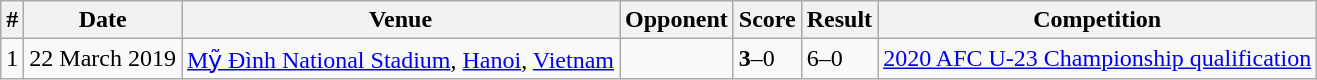<table class="wikitable">
<tr>
<th>#</th>
<th>Date</th>
<th>Venue</th>
<th>Opponent</th>
<th>Score</th>
<th>Result</th>
<th>Competition</th>
</tr>
<tr>
<td>1</td>
<td>22 March 2019</td>
<td><a href='#'>Mỹ Đình National Stadium</a>, <a href='#'>Hanoi</a>, <a href='#'>Vietnam</a></td>
<td></td>
<td><strong>3</strong>–0</td>
<td>6–0</td>
<td><a href='#'>2020 AFC U-23 Championship qualification</a></td>
</tr>
</table>
